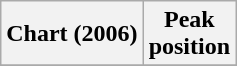<table class="wikitable sortable plainrowheaders" style="text-align:center">
<tr>
<th scope="col">Chart (2006)</th>
<th scope="col">Peak<br>position</th>
</tr>
<tr>
</tr>
</table>
